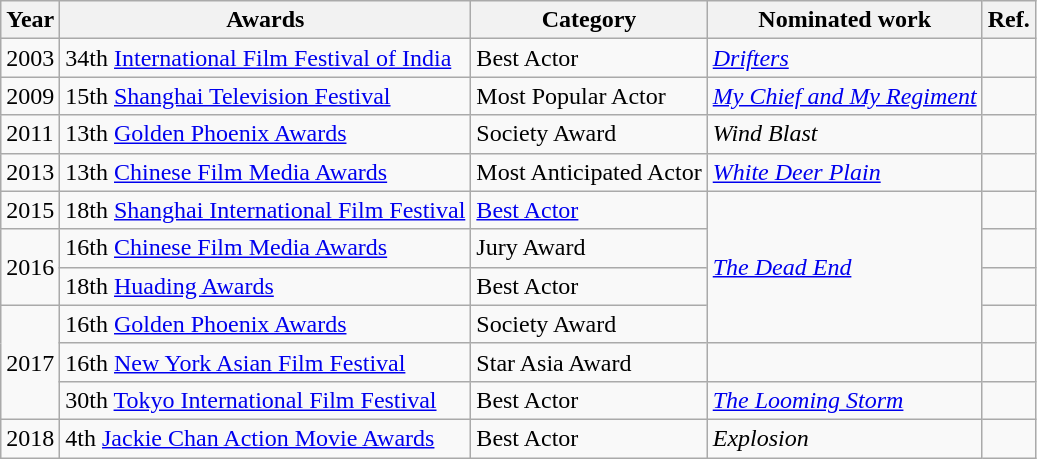<table class="wikitable">
<tr>
<th>Year</th>
<th>Awards</th>
<th>Category</th>
<th>Nominated work</th>
<th>Ref.</th>
</tr>
<tr>
<td>2003</td>
<td>34th <a href='#'>International Film Festival of India</a></td>
<td>Best Actor</td>
<td><em><a href='#'>Drifters</a></em></td>
<td></td>
</tr>
<tr>
<td>2009</td>
<td>15th <a href='#'>Shanghai Television Festival</a></td>
<td>Most Popular Actor</td>
<td><em><a href='#'>My Chief and My Regiment</a></em></td>
<td></td>
</tr>
<tr>
<td>2011</td>
<td>13th <a href='#'>Golden Phoenix Awards</a></td>
<td>Society Award</td>
<td><em>Wind Blast</em></td>
<td></td>
</tr>
<tr>
<td>2013</td>
<td>13th <a href='#'>Chinese Film Media Awards</a></td>
<td>Most Anticipated Actor</td>
<td><em><a href='#'>White Deer Plain</a></em></td>
<td></td>
</tr>
<tr>
<td>2015</td>
<td>18th <a href='#'>Shanghai International Film Festival</a></td>
<td><a href='#'>Best Actor</a></td>
<td rowspan=4><em><a href='#'>The Dead End</a></em></td>
<td></td>
</tr>
<tr>
<td rowspan=2>2016</td>
<td>16th <a href='#'>Chinese Film Media Awards</a></td>
<td>Jury Award</td>
<td></td>
</tr>
<tr>
<td>18th <a href='#'>Huading Awards</a></td>
<td>Best Actor</td>
<td></td>
</tr>
<tr>
<td rowspan=3>2017</td>
<td>16th <a href='#'>Golden Phoenix Awards</a></td>
<td>Society Award</td>
<td></td>
</tr>
<tr>
<td>16th <a href='#'>New York Asian Film Festival</a></td>
<td>Star Asia Award</td>
<td></td>
<td></td>
</tr>
<tr>
<td>30th <a href='#'>Tokyo International Film Festival</a></td>
<td>Best Actor</td>
<td><em><a href='#'>The Looming Storm</a></em></td>
<td></td>
</tr>
<tr>
<td>2018</td>
<td>4th <a href='#'>Jackie Chan Action Movie Awards</a></td>
<td>Best Actor</td>
<td><em>Explosion</em></td>
<td></td>
</tr>
</table>
